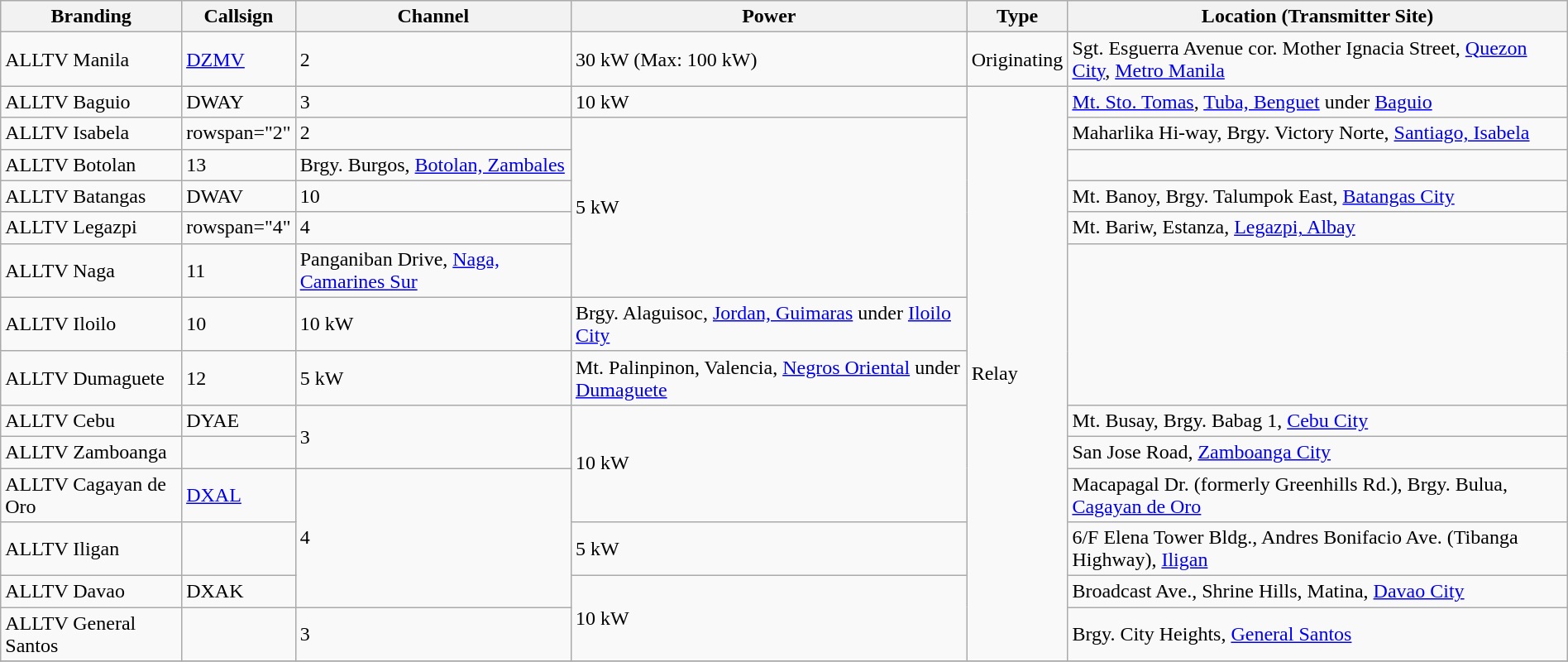<table class="wikitable" style="width:100%" style="text-align:center;">
<tr>
<th>Branding</th>
<th>Callsign</th>
<th>Channel</th>
<th>Power</th>
<th>Type</th>
<th>Location (Transmitter Site)</th>
</tr>
<tr>
<td>ALLTV Manila</td>
<td><a href='#'>DZMV</a></td>
<td>2</td>
<td>30 kW (Max: 100 kW)</td>
<td>Originating</td>
<td>Sgt. Esguerra Avenue cor. Mother Ignacia Street, <a href='#'>Quezon City</a>, <a href='#'>Metro Manila</a></td>
</tr>
<tr>
<td>ALLTV Baguio</td>
<td>DWAY</td>
<td>3</td>
<td>10 kW</td>
<td rowspan="14">Relay</td>
<td><a href='#'>Mt. Sto. Tomas</a>, <a href='#'>Tuba, Benguet</a> under <a href='#'>Baguio</a></td>
</tr>
<tr>
<td>ALLTV Isabela</td>
<td>rowspan="2" </td>
<td>2</td>
<td rowspan="5">5 kW</td>
<td>Maharlika Hi-way, Brgy. Victory Norte, <a href='#'>Santiago, Isabela</a></td>
</tr>
<tr>
<td>ALLTV Botolan</td>
<td>13</td>
<td>Brgy. Burgos, <a href='#'>Botolan, Zambales</a></td>
</tr>
<tr>
<td>ALLTV Batangas</td>
<td>DWAV</td>
<td>10</td>
<td>Mt. Banoy, Brgy. Talumpok East, <a href='#'>Batangas City</a></td>
</tr>
<tr>
<td>ALLTV Legazpi</td>
<td>rowspan="4" </td>
<td>4</td>
<td>Mt. Bariw, Estanza, <a href='#'>Legazpi, Albay</a></td>
</tr>
<tr>
<td>ALLTV Naga</td>
<td>11</td>
<td>Panganiban Drive, <a href='#'>Naga, Camarines Sur</a></td>
</tr>
<tr>
<td>ALLTV Iloilo</td>
<td>10</td>
<td>10 kW</td>
<td>Brgy. Alaguisoc, <a href='#'>Jordan, Guimaras</a> under <a href='#'>Iloilo City</a></td>
</tr>
<tr>
<td>ALLTV Dumaguete</td>
<td>12</td>
<td>5 kW</td>
<td>Mt. Palinpinon, Valencia, <a href='#'>Negros Oriental</a> under <a href='#'>Dumaguete</a></td>
</tr>
<tr>
<td>ALLTV Cebu</td>
<td>DYAE</td>
<td rowspan="2">3</td>
<td rowspan="3">10 kW</td>
<td>Mt. Busay, Brgy. Babag 1, <a href='#'>Cebu City</a></td>
</tr>
<tr>
<td>ALLTV Zamboanga</td>
<td></td>
<td>San Jose Road, <a href='#'>Zamboanga City</a></td>
</tr>
<tr>
<td>ALLTV Cagayan de Oro</td>
<td><a href='#'>DXAL</a></td>
<td rowspan="3">4</td>
<td>Macapagal Dr. (formerly Greenhills Rd.), Brgy. Bulua, <a href='#'>Cagayan de Oro</a></td>
</tr>
<tr>
<td>ALLTV Iligan</td>
<td></td>
<td>5 kW</td>
<td>6/F Elena Tower Bldg., Andres Bonifacio Ave. (Tibanga Highway), <a href='#'>Iligan</a></td>
</tr>
<tr>
<td>ALLTV Davao</td>
<td>DXAK</td>
<td rowspan="2">10 kW</td>
<td>Broadcast Ave., Shrine Hills, Matina, <a href='#'>Davao City</a></td>
</tr>
<tr>
<td>ALLTV General Santos</td>
<td></td>
<td>3</td>
<td>Brgy. City Heights, <a href='#'>General Santos</a></td>
</tr>
<tr>
</tr>
</table>
